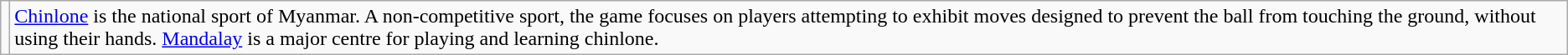<table class="wikitable">
<tr>
<td></td>
<td><a href='#'>Chinlone</a> is the national sport of Myanmar. A non-competitive sport, the game focuses on players attempting to exhibit moves designed to prevent the ball from touching the ground, without using their hands. <a href='#'>Mandalay</a> is a major centre for playing and learning chinlone.</td>
</tr>
</table>
